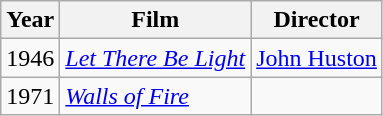<table class="wikitable">
<tr>
<th>Year</th>
<th>Film</th>
<th>Director</th>
</tr>
<tr>
<td>1946</td>
<td><em><a href='#'>Let There Be Light</a></em></td>
<td><a href='#'>John Huston</a></td>
</tr>
<tr>
<td>1971</td>
<td><em><a href='#'>Walls of Fire</a></em></td>
<td></td>
</tr>
</table>
